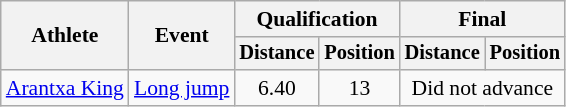<table class=wikitable style="font-size:90%">
<tr>
<th rowspan="2">Athlete</th>
<th rowspan="2">Event</th>
<th colspan="2">Qualification</th>
<th colspan="2">Final</th>
</tr>
<tr style="font-size:95%">
<th>Distance</th>
<th>Position</th>
<th>Distance</th>
<th>Position</th>
</tr>
<tr align=center>
<td align=left><a href='#'>Arantxa King</a></td>
<td align=left><a href='#'>Long jump</a></td>
<td>6.40</td>
<td>13</td>
<td colspan=2>Did not advance</td>
</tr>
</table>
